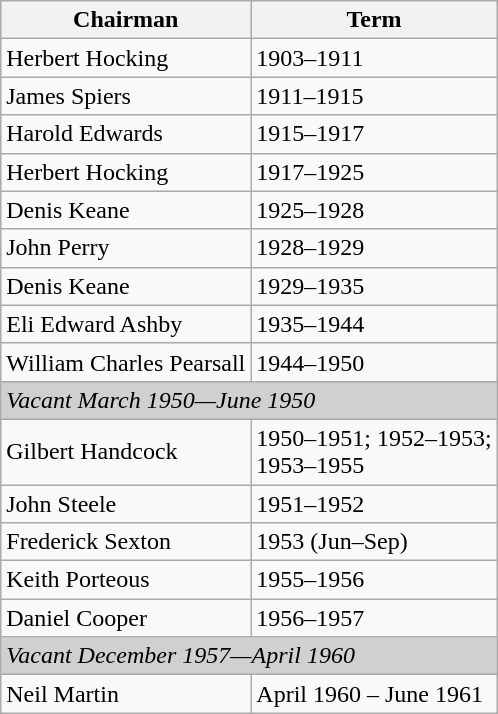<table class="wikitable">
<tr>
<th>Chairman</th>
<th>Term</th>
</tr>
<tr>
<td>Herbert Hocking</td>
<td>1903–1911</td>
</tr>
<tr>
<td>James Spiers</td>
<td>1911–1915</td>
</tr>
<tr>
<td>Harold Edwards</td>
<td>1915–1917</td>
</tr>
<tr>
<td>Herbert Hocking</td>
<td>1917–1925</td>
</tr>
<tr>
<td>Denis Keane</td>
<td>1925–1928</td>
</tr>
<tr>
<td>John Perry</td>
<td>1928–1929</td>
</tr>
<tr>
<td>Denis Keane</td>
<td>1929–1935</td>
</tr>
<tr>
<td>Eli Edward Ashby</td>
<td>1935–1944</td>
</tr>
<tr>
<td>William Charles Pearsall</td>
<td>1944–1950</td>
</tr>
<tr>
<td colspan=2 bgcolor=#d0d0d0><em>Vacant March 1950—June 1950</em></td>
</tr>
<tr>
<td>Gilbert Handcock</td>
<td>1950–1951; 1952–1953;<br>1953–1955</td>
</tr>
<tr>
<td>John Steele</td>
<td>1951–1952</td>
</tr>
<tr>
<td>Frederick Sexton</td>
<td>1953 (Jun–Sep)</td>
</tr>
<tr>
<td>Keith Porteous</td>
<td>1955–1956</td>
</tr>
<tr>
<td>Daniel Cooper</td>
<td>1956–1957</td>
</tr>
<tr>
<td colspan=2 bgcolor=#d0d0d0><em>Vacant December 1957—April 1960</em></td>
</tr>
<tr>
<td>Neil Martin</td>
<td>April 1960 – June 1961</td>
</tr>
</table>
